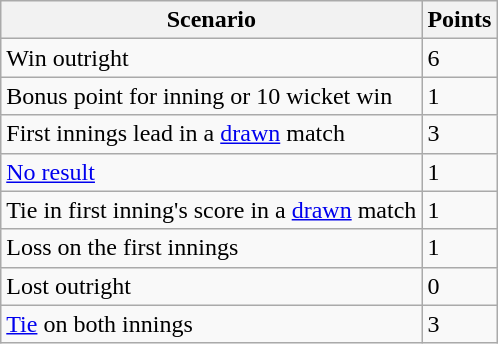<table class="wikitable">
<tr>
<th>Scenario</th>
<th>Points</th>
</tr>
<tr>
<td>Win outright</td>
<td>6</td>
</tr>
<tr>
<td>Bonus point for inning or 10 wicket win</td>
<td>1</td>
</tr>
<tr>
<td>First innings lead in a <a href='#'>drawn</a> match</td>
<td>3</td>
</tr>
<tr>
<td><a href='#'>No result</a></td>
<td>1</td>
</tr>
<tr>
<td>Tie in first inning's score in a <a href='#'>drawn</a> match</td>
<td>1</td>
</tr>
<tr>
<td>Loss on the first innings</td>
<td>1</td>
</tr>
<tr>
<td>Lost outright</td>
<td>0</td>
</tr>
<tr>
<td><a href='#'>Tie</a> on both innings</td>
<td>3</td>
</tr>
</table>
